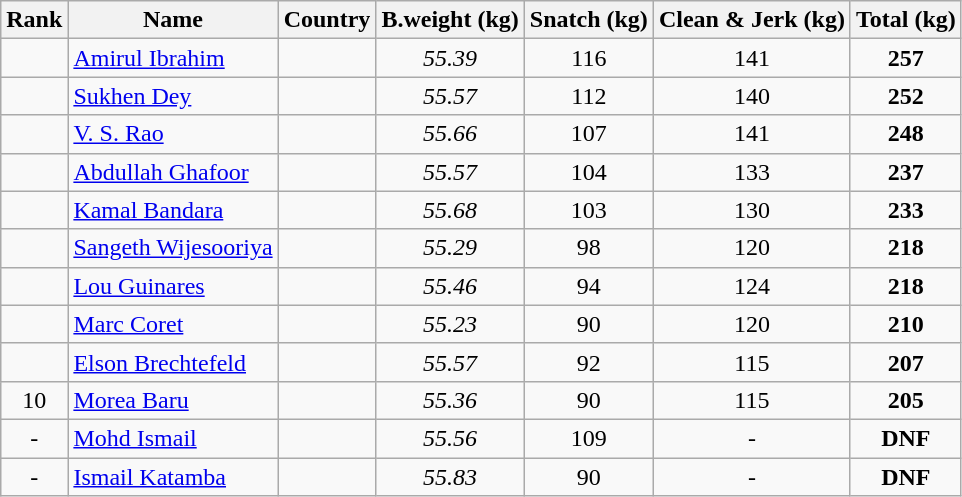<table class="wikitable sortable" style="text-align:center;">
<tr>
<th>Rank</th>
<th>Name</th>
<th>Country</th>
<th>B.weight (kg)</th>
<th>Snatch (kg)</th>
<th>Clean & Jerk (kg)</th>
<th>Total (kg)</th>
</tr>
<tr>
<td></td>
<td align=left><a href='#'>Amirul Ibrahim</a></td>
<td align=left></td>
<td><em>55.39</em></td>
<td>116</td>
<td>141</td>
<td><strong>257</strong></td>
</tr>
<tr>
<td></td>
<td align=left><a href='#'>Sukhen Dey</a></td>
<td align=left></td>
<td><em>55.57</em></td>
<td>112</td>
<td>140</td>
<td><strong>252</strong></td>
</tr>
<tr>
<td></td>
<td align=left><a href='#'>V. S. Rao</a></td>
<td align=left></td>
<td><em>55.66</em></td>
<td>107</td>
<td>141</td>
<td><strong>248</strong></td>
</tr>
<tr>
<td></td>
<td align=left><a href='#'>Abdullah Ghafoor</a></td>
<td align=left></td>
<td><em>55.57</em></td>
<td>104</td>
<td>133</td>
<td><strong>237</strong></td>
</tr>
<tr>
<td></td>
<td align=left><a href='#'>Kamal Bandara</a></td>
<td align=left></td>
<td><em>55.68</em></td>
<td>103</td>
<td>130</td>
<td><strong>233</strong></td>
</tr>
<tr>
<td></td>
<td align=left><a href='#'>Sangeth Wijesooriya</a></td>
<td align=left></td>
<td><em>55.29</em></td>
<td>98</td>
<td>120</td>
<td><strong>218</strong></td>
</tr>
<tr>
<td></td>
<td align=left><a href='#'>Lou Guinares</a></td>
<td align=left></td>
<td><em>55.46</em></td>
<td>94</td>
<td>124</td>
<td><strong>218</strong></td>
</tr>
<tr>
<td></td>
<td align=left><a href='#'>Marc Coret</a></td>
<td align=left></td>
<td><em>55.23</em></td>
<td>90</td>
<td>120</td>
<td><strong>210</strong></td>
</tr>
<tr>
<td></td>
<td align=left><a href='#'>Elson Brechtefeld</a></td>
<td align=left></td>
<td><em>55.57</em></td>
<td>92</td>
<td>115</td>
<td><strong>207</strong></td>
</tr>
<tr>
<td>10</td>
<td align=left><a href='#'>Morea Baru</a></td>
<td align=left></td>
<td><em>55.36</em></td>
<td>90</td>
<td>115</td>
<td><strong>205</strong></td>
</tr>
<tr>
<td>-</td>
<td align=left><a href='#'>Mohd Ismail</a></td>
<td align=left></td>
<td><em>55.56</em></td>
<td>109</td>
<td>-</td>
<td><strong>DNF</strong></td>
</tr>
<tr>
<td>-</td>
<td align=left><a href='#'>Ismail Katamba</a></td>
<td align=left></td>
<td><em>55.83</em></td>
<td>90</td>
<td>-</td>
<td><strong>DNF</strong></td>
</tr>
</table>
